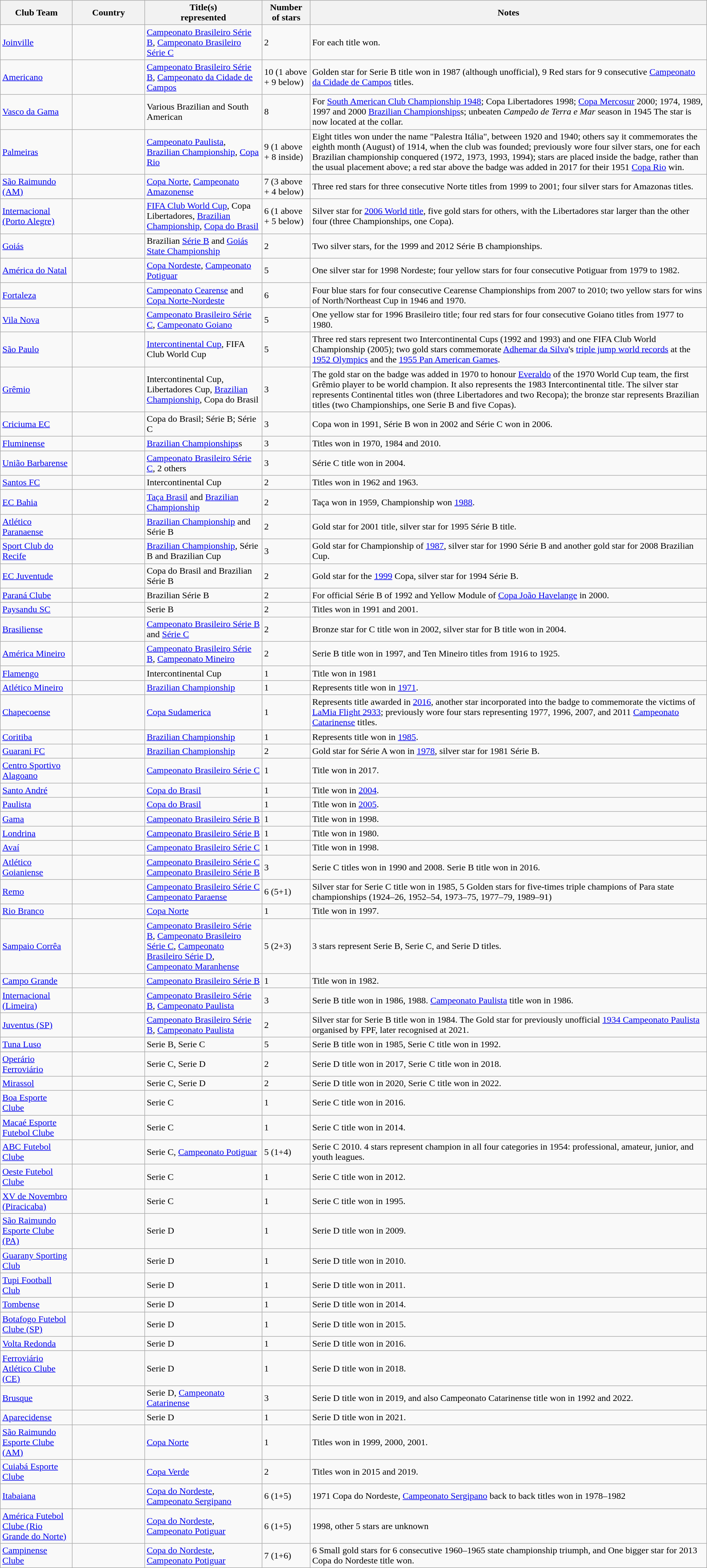<table class="wikitable sortable">
<tr>
<th width=120>Club Team</th>
<th width=120>Country</th>
<th width=200>Title(s)<br>represented</th>
<th>Number<br>of stars</th>
<th class="unsortable">Notes</th>
</tr>
<tr>
<td><a href='#'>Joinville</a></td>
<td></td>
<td><a href='#'>Campeonato Brasileiro Série B</a>, <a href='#'>Campeonato Brasileiro Série C</a></td>
<td>2</td>
<td>For each title won.</td>
</tr>
<tr>
<td><a href='#'>Americano</a></td>
<td></td>
<td><a href='#'>Campeonato Brasileiro Série B</a>, <a href='#'>Campeonato da Cidade de Campos</a></td>
<td>10 (1 above + 9 below)</td>
<td>Golden star for Serie B title won in 1987 (although unofficial), 9 Red stars for 9 consecutive <a href='#'>Campeonato da Cidade de Campos</a> titles.</td>
</tr>
<tr>
<td><a href='#'>Vasco da Gama</a></td>
<td></td>
<td>Various Brazilian and South American</td>
<td>8</td>
<td>For <a href='#'>South American Club Championship 1948</a>; Copa Libertadores 1998; <a href='#'>Copa Mercosur</a> 2000; 1974, 1989, 1997 and 2000 <a href='#'>Brazilian Championships</a>s; unbeaten <em>Campeão de Terra e Mar</em> season in 1945 The star is now located at the collar.</td>
</tr>
<tr>
<td><a href='#'>Palmeiras</a></td>
<td></td>
<td><a href='#'>Campeonato Paulista</a>, <a href='#'>Brazilian Championship</a>, <a href='#'>Copa Rio</a></td>
<td>9 (1 above + 8 inside)</td>
<td>Eight titles won under the name "Palestra Itália", between 1920 and 1940; others say it commemorates the eighth month (August) of 1914, when the club was founded; previously wore four silver stars, one for each Brazilian championship conquered (1972, 1973, 1993, 1994); stars are placed inside the badge, rather than the usual placement above; a red star above the badge was added in 2017 for their 1951 <a href='#'>Copa Rio</a> win.</td>
</tr>
<tr>
<td><a href='#'>São Raimundo (AM)</a></td>
<td></td>
<td><a href='#'>Copa Norte</a>, <a href='#'>Campeonato Amazonense</a></td>
<td>7 (3 above + 4 below)</td>
<td>Three red stars for three consecutive Norte titles from 1999 to 2001; four silver stars for Amazonas titles.</td>
</tr>
<tr>
<td><a href='#'>Internacional (Porto Alegre)</a></td>
<td></td>
<td><a href='#'>FIFA Club World Cup</a>, Copa Libertadores, <a href='#'>Brazilian Championship</a>, <a href='#'>Copa do Brasil</a></td>
<td>6 (1 above + 5 below)</td>
<td>Silver star for <a href='#'>2006 World title</a>, five gold stars for others, with the Libertadores star larger than the other four (three Championships, one Copa).</td>
</tr>
<tr>
<td><a href='#'>Goiás</a></td>
<td></td>
<td>Brazilian <a href='#'>Série B</a> and <a href='#'>Goiás State Championship</a></td>
<td>2</td>
<td>Two silver stars, for the 1999 and 2012 Série B championships.</td>
</tr>
<tr>
<td><a href='#'>América do Natal</a></td>
<td></td>
<td><a href='#'>Copa Nordeste</a>, <a href='#'>Campeonato Potiguar</a></td>
<td>5</td>
<td>One silver star for 1998 Nordeste; four yellow stars for four consecutive Potiguar from 1979 to 1982.</td>
</tr>
<tr>
<td><a href='#'>Fortaleza</a></td>
<td></td>
<td><a href='#'>Campeonato Cearense</a> and <a href='#'>Copa Norte-Nordeste</a></td>
<td>6</td>
<td>Four blue stars for four consecutive Cearense Championships from 2007 to 2010; two yellow stars for wins of North/Northeast Cup in 1946 and 1970.</td>
</tr>
<tr>
<td><a href='#'>Vila Nova</a></td>
<td></td>
<td><a href='#'>Campeonato Brasileiro Série C</a>, <a href='#'>Campeonato Goiano</a></td>
<td>5</td>
<td>One yellow star for 1996 Brasileiro title; four red stars for four consecutive Goiano titles from 1977 to 1980.</td>
</tr>
<tr>
<td><a href='#'>São Paulo</a></td>
<td></td>
<td><a href='#'>Intercontinental Cup</a>, FIFA Club World Cup</td>
<td>5</td>
<td>Three red stars represent two Intercontinental Cups (1992 and 1993) and one FIFA Club World Championship (2005); two gold stars commemorate <a href='#'>Adhemar da Silva</a>'s <a href='#'>triple jump world records</a> at the <a href='#'>1952 Olympics</a> and the <a href='#'>1955 Pan American Games</a>.</td>
</tr>
<tr>
<td><a href='#'>Grêmio</a></td>
<td></td>
<td>Intercontinental Cup, Libertadores Cup, <a href='#'>Brazilian Championship</a>, Copa do Brasil</td>
<td>3</td>
<td>The gold star on the badge was added in 1970 to honour <a href='#'>Everaldo</a> of the 1970 World Cup team, the first Grêmio player to be world champion. It also represents the 1983 Intercontinental title. The silver star represents Continental titles won (three Libertadores and two Recopa); the bronze star represents Brazilian titles (two Championships, one Serie B and five Copas).</td>
</tr>
<tr>
<td><a href='#'>Criciuma EC</a></td>
<td></td>
<td>Copa do Brasil; Série B; Série C</td>
<td>3</td>
<td>Copa won in 1991, Série B won in 2002 and Série C won in 2006.</td>
</tr>
<tr>
<td><a href='#'>Fluminense</a></td>
<td></td>
<td><a href='#'>Brazilian Championships</a>s</td>
<td>3</td>
<td>Titles won in 1970, 1984 and 2010.</td>
</tr>
<tr>
<td><a href='#'>União Barbarense</a></td>
<td></td>
<td><a href='#'>Campeonato Brasileiro Série C</a>, 2 others</td>
<td>3</td>
<td>Série C title won in 2004.</td>
</tr>
<tr>
<td><a href='#'>Santos FC</a></td>
<td></td>
<td>Intercontinental Cup</td>
<td>2</td>
<td>Titles won in 1962 and 1963.</td>
</tr>
<tr>
<td><a href='#'>EC Bahia</a></td>
<td></td>
<td><a href='#'>Taça Brasil</a> and <a href='#'>Brazilian Championship</a></td>
<td>2</td>
<td>Taça won in 1959, Championship won <a href='#'>1988</a>.</td>
</tr>
<tr>
<td><a href='#'>Atlético Paranaense</a></td>
<td></td>
<td><a href='#'>Brazilian Championship</a> and Série B</td>
<td>2</td>
<td>Gold star for 2001 title, silver star for 1995 Série B title.</td>
</tr>
<tr>
<td><a href='#'>Sport Club do Recife</a></td>
<td></td>
<td><a href='#'>Brazilian Championship</a>, Série B and Brazilian Cup</td>
<td>3</td>
<td>Gold star for Championship of <a href='#'>1987</a>, silver star for 1990 Série B and another gold star for 2008 Brazilian Cup.</td>
</tr>
<tr>
<td><a href='#'>EC Juventude</a></td>
<td></td>
<td>Copa do Brasil and Brazilian Série B</td>
<td>2</td>
<td>Gold star for the <a href='#'>1999</a> Copa, silver star for 1994 Série B.</td>
</tr>
<tr>
<td><a href='#'>Paraná Clube</a></td>
<td></td>
<td>Brazilian Série B</td>
<td>2</td>
<td>For official Série B of 1992 and Yellow Module of <a href='#'>Copa João Havelange</a> in 2000.</td>
</tr>
<tr>
<td><a href='#'>Paysandu SC</a></td>
<td></td>
<td>Serie B</td>
<td Brazilian Série B>2</td>
<td>Titles won in 1991 and 2001.</td>
</tr>
<tr>
<td><a href='#'>Brasiliense</a></td>
<td></td>
<td><a href='#'>Campeonato Brasileiro Série B</a> and <a href='#'>Série C</a></td>
<td>2</td>
<td>Bronze star for C title won in 2002, silver star for B title won in 2004.</td>
</tr>
<tr>
<td><a href='#'>América Mineiro</a></td>
<td></td>
<td><a href='#'>Campeonato Brasileiro Série B</a>, <a href='#'>Campeonato Mineiro</a></td>
<td>2</td>
<td>Serie B title won in 1997, and Ten Mineiro titles from 1916 to 1925.</td>
</tr>
<tr>
<td><a href='#'>Flamengo</a></td>
<td></td>
<td>Intercontinental Cup</td>
<td>1</td>
<td>Title won in 1981</td>
</tr>
<tr>
<td><a href='#'>Atlético Mineiro</a></td>
<td></td>
<td><a href='#'>Brazilian Championship</a></td>
<td>1</td>
<td>Represents title won in <a href='#'>1971</a>.</td>
</tr>
<tr>
<td><a href='#'>Chapecoense</a></td>
<td></td>
<td><a href='#'>Copa Sudamerica</a></td>
<td>1</td>
<td>Represents title awarded in <a href='#'>2016</a>, another star incorporated into the badge to commemorate the victims of <a href='#'>LaMia Flight 2933</a>; previously wore four stars representing 1977, 1996, 2007, and 2011 <a href='#'>Campeonato Catarinense</a> titles.</td>
</tr>
<tr>
<td><a href='#'>Coritiba</a></td>
<td></td>
<td><a href='#'>Brazilian Championship</a></td>
<td>1</td>
<td>Represents title won in <a href='#'>1985</a>.</td>
</tr>
<tr>
<td><a href='#'>Guarani FC</a></td>
<td></td>
<td><a href='#'>Brazilian Championship</a></td>
<td>2</td>
<td>Gold star for Série A won in <a href='#'>1978</a>, silver star for 1981 Série B.</td>
</tr>
<tr>
<td><a href='#'>Centro Sportivo Alagoano</a></td>
<td></td>
<td><a href='#'>Campeonato Brasileiro Série C</a></td>
<td>1</td>
<td>Title won in 2017.</td>
</tr>
<tr>
<td><a href='#'>Santo André</a></td>
<td></td>
<td><a href='#'>Copa do Brasil</a></td>
<td>1</td>
<td>Title won in <a href='#'>2004</a>.</td>
</tr>
<tr>
<td><a href='#'>Paulista</a></td>
<td></td>
<td><a href='#'>Copa do Brasil</a></td>
<td>1</td>
<td>Title won in <a href='#'>2005</a>.</td>
</tr>
<tr>
<td><a href='#'>Gama</a></td>
<td></td>
<td><a href='#'>Campeonato Brasileiro Série B</a></td>
<td>1</td>
<td>Title won in 1998.</td>
</tr>
<tr>
<td><a href='#'>Londrina</a></td>
<td></td>
<td><a href='#'>Campeonato Brasileiro Série B</a></td>
<td>1</td>
<td>Title won in 1980.</td>
</tr>
<tr>
<td><a href='#'>Avaí</a></td>
<td></td>
<td><a href='#'>Campeonato Brasileiro Série C</a></td>
<td>1</td>
<td>Title won in 1998.</td>
</tr>
<tr>
<td><a href='#'>Atlético Goianiense</a></td>
<td></td>
<td><a href='#'>Campeonato Brasileiro Série C</a> <a href='#'>Campeonato Brasileiro Série B</a></td>
<td>3</td>
<td>Serie C titles won in 1990 and 2008. Serie B title won in 2016.</td>
</tr>
<tr>
<td><a href='#'>Remo</a></td>
<td></td>
<td><a href='#'>Campeonato Brasileiro Série C</a> <a href='#'>Campeonato Paraense</a></td>
<td>6 (5+1)</td>
<td>Silver star for Serie C title won in 1985, 5 Golden stars for five-times triple champions of Para state championships (1924–26, 1952–54, 1973–75, 1977–79, 1989–91)</td>
</tr>
<tr>
<td><a href='#'>Rio Branco</a></td>
<td></td>
<td><a href='#'>Copa Norte</a></td>
<td>1</td>
<td>Title won in 1997.</td>
</tr>
<tr>
<td><a href='#'>Sampaio Corrêa</a></td>
<td></td>
<td><a href='#'>Campeonato Brasileiro Série B</a>, <a href='#'>Campeonato Brasileiro Série C</a>, <a href='#'>Campeonato Brasileiro Série D</a>, <a href='#'>Campeonato Maranhense</a></td>
<td>5 (2+3)</td>
<td>3 stars represent Serie B, Serie C, and Serie D titles.</td>
</tr>
<tr>
<td><a href='#'>Campo Grande</a></td>
<td></td>
<td><a href='#'>Campeonato Brasileiro Série B</a></td>
<td>1</td>
<td>Title won in 1982.</td>
</tr>
<tr>
<td><a href='#'>Internacional (Limeira)</a></td>
<td></td>
<td><a href='#'>Campeonato Brasileiro Série B</a>, <a href='#'>Campeonato Paulista</a></td>
<td>3</td>
<td>Serie B title won in 1986, 1988. <a href='#'>Campeonato Paulista</a> title won in 1986.</td>
</tr>
<tr>
<td><a href='#'>Juventus (SP)</a></td>
<td></td>
<td><a href='#'>Campeonato Brasileiro Série B</a>, <a href='#'>Campeonato Paulista</a></td>
<td>2</td>
<td>Silver star for Serie B title won in 1984. The Gold star for previously unofficial <a href='#'>1934 Campeonato Paulista</a> organised by FPF, later recognised at 2021.</td>
</tr>
<tr>
<td><a href='#'>Tuna Luso</a></td>
<td></td>
<td>Serie B, Serie C</td>
<td>5</td>
<td>Serie B title won in 1985, Serie C title won in 1992.</td>
</tr>
<tr>
<td><a href='#'>Operário Ferroviário</a></td>
<td></td>
<td>Serie C, Serie D</td>
<td>2</td>
<td>Serie D title won in 2017, Serie C title won in 2018.</td>
</tr>
<tr>
<td><a href='#'>Mirassol</a></td>
<td></td>
<td>Serie C, Serie D</td>
<td>2</td>
<td>Serie D title won in 2020, Serie C title won in 2022.</td>
</tr>
<tr>
<td><a href='#'>Boa Esporte Clube</a></td>
<td></td>
<td>Serie C</td>
<td>1</td>
<td>Serie C title won in 2016.</td>
</tr>
<tr>
<td><a href='#'>Macaé Esporte Futebol Clube</a></td>
<td></td>
<td>Serie C</td>
<td>1</td>
<td>Serie C title won in 2014.</td>
</tr>
<tr>
<td><a href='#'>ABC Futebol Clube</a></td>
<td></td>
<td>Serie C, <a href='#'>Campeonato Potiguar</a></td>
<td>5 (1+4)</td>
<td>Serie C 2010. 4 stars represent champion in all four categories in 1954: professional, amateur, junior, and youth leagues.</td>
</tr>
<tr>
<td><a href='#'>Oeste Futebol Clube</a></td>
<td></td>
<td>Serie C</td>
<td>1</td>
<td>Serie C title won in 2012.</td>
</tr>
<tr>
<td><a href='#'>XV de Novembro (Piracicaba)</a></td>
<td></td>
<td>Serie C</td>
<td>1</td>
<td>Serie C title won in 1995.</td>
</tr>
<tr>
<td><a href='#'>São Raimundo Esporte Clube (PA)</a></td>
<td></td>
<td>Serie D</td>
<td>1</td>
<td>Serie D title won in 2009.</td>
</tr>
<tr>
<td><a href='#'>Guarany Sporting Club</a></td>
<td></td>
<td>Serie D</td>
<td>1</td>
<td>Serie D title won in 2010.</td>
</tr>
<tr>
<td><a href='#'>Tupi Football Club</a></td>
<td></td>
<td>Serie D</td>
<td>1</td>
<td>Serie D title won in 2011.</td>
</tr>
<tr>
<td><a href='#'>Tombense</a></td>
<td></td>
<td>Serie D</td>
<td>1</td>
<td>Serie D title won in 2014.</td>
</tr>
<tr>
<td><a href='#'>Botafogo Futebol Clube (SP)</a></td>
<td></td>
<td>Serie D</td>
<td>1</td>
<td>Serie D title won in 2015.</td>
</tr>
<tr>
<td><a href='#'>Volta Redonda</a></td>
<td></td>
<td>Serie D</td>
<td>1</td>
<td>Serie D title won in 2016.</td>
</tr>
<tr>
<td><a href='#'>Ferroviário Atlético Clube (CE)</a></td>
<td></td>
<td>Serie D</td>
<td>1</td>
<td>Serie D title won in 2018.</td>
</tr>
<tr>
<td><a href='#'>Brusque</a></td>
<td></td>
<td>Serie D, <a href='#'>Campeonato Catarinense</a></td>
<td>3</td>
<td>Serie D title won in 2019, and also Campeonato Catarinense title won in 1992 and 2022.</td>
</tr>
<tr>
<td><a href='#'>Aparecidense</a></td>
<td></td>
<td>Serie D</td>
<td>1</td>
<td>Serie D title won in 2021.</td>
</tr>
<tr>
<td><a href='#'>São Raimundo Esporte Clube (AM)</a></td>
<td></td>
<td><a href='#'>Copa Norte</a></td>
<td>1</td>
<td>Titles won in 1999, 2000, 2001.</td>
</tr>
<tr>
<td><a href='#'>Cuiabá Esporte Clube</a></td>
<td></td>
<td><a href='#'>Copa Verde</a></td>
<td>2</td>
<td>Titles won in 2015 and 2019.</td>
</tr>
<tr>
<td><a href='#'>Itabaiana</a></td>
<td></td>
<td><a href='#'>Copa do Nordeste</a>, <a href='#'>Campeonato Sergipano</a></td>
<td>6 (1+5)</td>
<td>1971 Copa do Nordeste, <a href='#'>Campeonato Sergipano</a> back to back titles won in 1978–1982</td>
</tr>
<tr>
<td><a href='#'>América Futebol Clube (Rio Grande do Norte)</a></td>
<td></td>
<td><a href='#'>Copa do Nordeste</a>, <a href='#'>Campeonato Potiguar</a></td>
<td>6 (1+5)</td>
<td>1998, other 5 stars are unknown</td>
</tr>
<tr>
<td><a href='#'>Campinense Clube</a></td>
<td></td>
<td><a href='#'>Copa do Nordeste</a>, <a href='#'>Campeonato Potiguar</a></td>
<td>7 (1+6)</td>
<td>6 Small gold stars for 6 consecutive 1960–1965 state championship triumph, and One bigger star for 2013 Copa do Nordeste title won.</td>
</tr>
</table>
